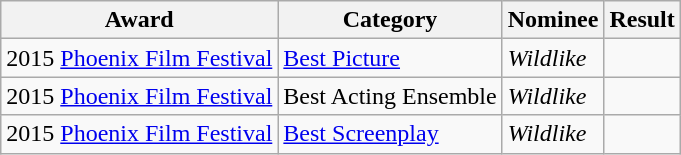<table class="wikitable">
<tr>
<th>Award</th>
<th>Category</th>
<th>Nominee</th>
<th>Result</th>
</tr>
<tr>
<td>2015 <a href='#'>Phoenix Film Festival</a></td>
<td><a href='#'>Best Picture</a></td>
<td><em>Wildlike</em></td>
<td></td>
</tr>
<tr>
<td>2015 <a href='#'>Phoenix Film Festival</a></td>
<td>Best Acting Ensemble</td>
<td><em>Wildlike</em></td>
<td></td>
</tr>
<tr>
<td>2015 <a href='#'>Phoenix Film Festival</a></td>
<td><a href='#'>Best Screenplay</a></td>
<td><em>Wildlike</em></td>
<td></td>
</tr>
</table>
